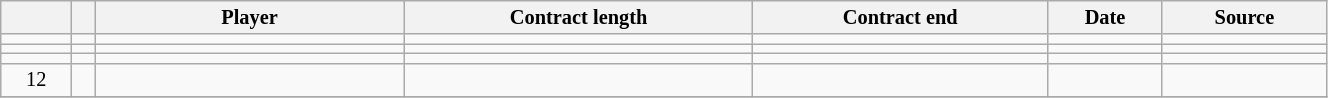<table class="wikitable sortable" style="width:70%; text-align:center; font-size:85%; text-align:centre;">
<tr>
<th></th>
<th></th>
<th scope="col" style="width:200px;">Player</th>
<th>Contract length</th>
<th>Contract end</th>
<th scope="col" style="width:70px;">Date</th>
<th>Source</th>
</tr>
<tr>
<td align=center></td>
<td align=center></td>
<td></td>
<td align=center></td>
<td align=center></td>
<td align=center></td>
<td align=center></td>
</tr>
<tr>
<td align=center></td>
<td align=center></td>
<td></td>
<td align=center></td>
<td align=center></td>
<td align=center></td>
<td align=center></td>
</tr>
<tr>
<td align=center></td>
<td align=center></td>
<td></td>
<td align=center></td>
<td align=center></td>
<td align=center></td>
<td align=center></td>
</tr>
<tr>
<td align=center>12</td>
<td align=center></td>
<td></td>
<td align=center></td>
<td align=center></td>
<td align=center></td>
<td align=center></td>
</tr>
<tr>
</tr>
</table>
